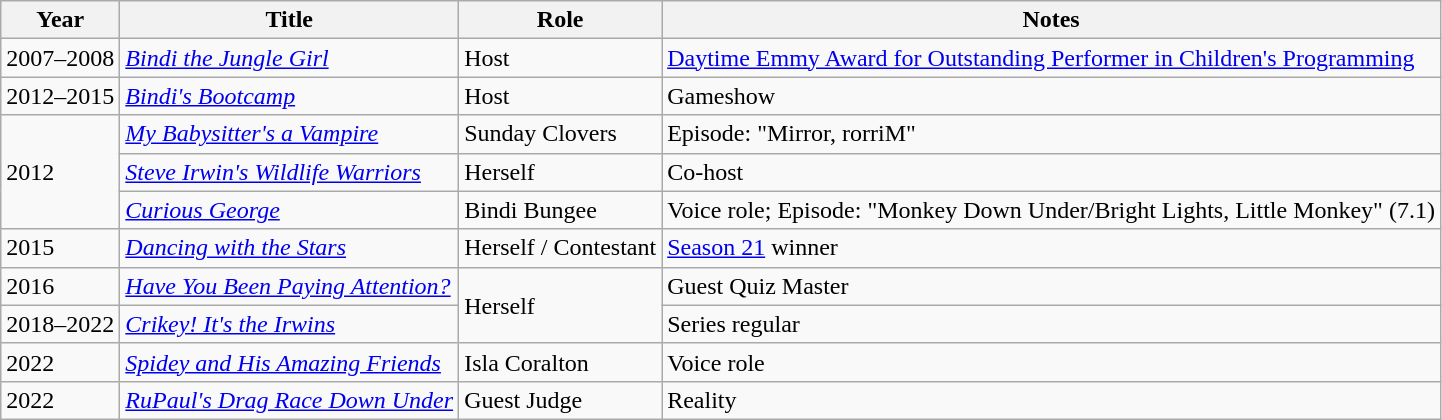<table class="wikitable sortable">
<tr>
<th>Year</th>
<th>Title</th>
<th>Role</th>
<th class="unsortable">Notes</th>
</tr>
<tr>
<td>2007–2008</td>
<td><em><a href='#'>Bindi the Jungle Girl</a></em></td>
<td>Host</td>
<td><a href='#'>Daytime Emmy Award for Outstanding Performer in Children's Programming</a></td>
</tr>
<tr>
<td>2012–2015</td>
<td><em><a href='#'>Bindi's Bootcamp</a></em></td>
<td>Host</td>
<td>Gameshow</td>
</tr>
<tr>
<td rowspan="3">2012</td>
<td><em><a href='#'>My Babysitter's a Vampire</a></em></td>
<td>Sunday Clovers</td>
<td>Episode: "Mirror, rorriM"</td>
</tr>
<tr>
<td><em><a href='#'>Steve Irwin's Wildlife Warriors</a></em></td>
<td>Herself</td>
<td>Co-host</td>
</tr>
<tr>
<td><em><a href='#'>Curious George</a></em></td>
<td>Bindi Bungee</td>
<td>Voice role; Episode: "Monkey Down Under/Bright Lights, Little Monkey" (7.1)</td>
</tr>
<tr>
<td>2015</td>
<td><em><a href='#'>Dancing with the Stars</a></em></td>
<td>Herself / Contestant</td>
<td><a href='#'>Season 21</a> winner</td>
</tr>
<tr>
<td>2016</td>
<td><em><a href='#'>Have You Been Paying Attention?</a></em></td>
<td rowspan="2">Herself</td>
<td>Guest Quiz Master</td>
</tr>
<tr>
<td>2018–2022</td>
<td><em><a href='#'>Crikey! It's the Irwins</a></em></td>
<td>Series regular</td>
</tr>
<tr>
<td>2022</td>
<td><em><a href='#'>Spidey and His Amazing Friends</a></em></td>
<td>Isla Coralton</td>
<td>Voice role</td>
</tr>
<tr>
<td>2022</td>
<td><em><a href='#'>RuPaul's Drag Race Down Under</a></em></td>
<td>Guest Judge</td>
<td>Reality</td>
</tr>
</table>
